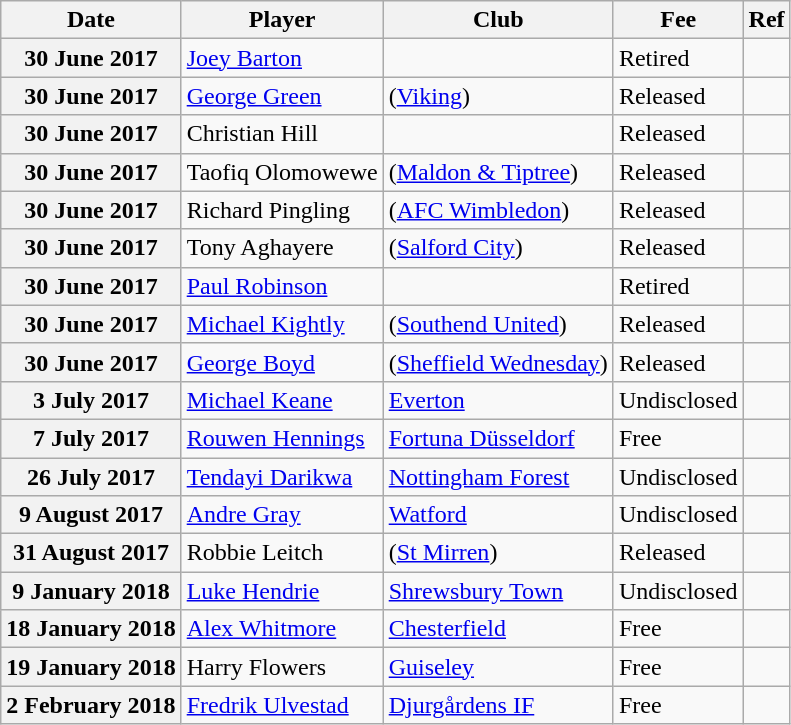<table class="wikitable plainrowheaders">
<tr>
<th scope=col>Date</th>
<th scope=col>Player</th>
<th scope=col>Club</th>
<th scope=col>Fee</th>
<th scope=col class=unsortable>Ref</th>
</tr>
<tr>
<th scope=row>30 June 2017</th>
<td><a href='#'>Joey Barton</a></td>
<td></td>
<td>Retired</td>
<td style="text-align:center;"></td>
</tr>
<tr>
<th scope=row>30 June 2017</th>
<td><a href='#'>George Green</a></td>
<td>(<a href='#'>Viking</a>)</td>
<td>Released</td>
<td style="text-align:center;"></td>
</tr>
<tr>
<th scope=row>30 June 2017</th>
<td>Christian Hill</td>
<td></td>
<td>Released</td>
<td style="text-align:center;"></td>
</tr>
<tr>
<th scope=row>30 June 2017</th>
<td>Taofiq Olomowewe</td>
<td>(<a href='#'>Maldon & Tiptree</a>)</td>
<td>Released</td>
<td style="text-align:center;"></td>
</tr>
<tr>
<th scope=row>30 June 2017</th>
<td>Richard Pingling</td>
<td>(<a href='#'>AFC Wimbledon</a>)</td>
<td>Released</td>
<td style="text-align:center;"></td>
</tr>
<tr>
<th scope=row>30 June 2017</th>
<td>Tony Aghayere</td>
<td>(<a href='#'>Salford City</a>)</td>
<td>Released</td>
<td style="text-align:center;"></td>
</tr>
<tr>
<th scope=row>30 June 2017</th>
<td><a href='#'>Paul Robinson</a></td>
<td></td>
<td>Retired</td>
<td style="text-align:center;"></td>
</tr>
<tr>
<th scope=row>30 June 2017</th>
<td><a href='#'>Michael Kightly</a></td>
<td>(<a href='#'>Southend United</a>)</td>
<td>Released</td>
<td style="text-align:center;"></td>
</tr>
<tr>
<th scope=row>30 June 2017</th>
<td><a href='#'>George Boyd</a></td>
<td>(<a href='#'>Sheffield Wednesday</a>)</td>
<td>Released</td>
<td style="text-align:center;"></td>
</tr>
<tr>
<th scope=row>3 July 2017</th>
<td><a href='#'>Michael Keane</a></td>
<td><a href='#'>Everton</a></td>
<td>Undisclosed </td>
<td style="text-align:center;"></td>
</tr>
<tr>
<th scope=row>7 July 2017</th>
<td><a href='#'>Rouwen Hennings</a></td>
<td><a href='#'>Fortuna Düsseldorf</a></td>
<td>Free</td>
<td style="text-align:center;"></td>
</tr>
<tr>
<th scope=row>26 July 2017</th>
<td><a href='#'>Tendayi Darikwa</a></td>
<td><a href='#'>Nottingham Forest</a></td>
<td>Undisclosed</td>
<td style="text-align:center;"></td>
</tr>
<tr>
<th scope=row>9 August 2017</th>
<td><a href='#'>Andre Gray</a></td>
<td><a href='#'>Watford</a></td>
<td>Undisclosed </td>
<td style="text-align:center;"></td>
</tr>
<tr>
<th scope=row>31 August 2017</th>
<td>Robbie Leitch</td>
<td>(<a href='#'>St Mirren</a>)</td>
<td>Released</td>
<td style="text-align:center;"></td>
</tr>
<tr>
<th scope=row>9 January 2018</th>
<td><a href='#'>Luke Hendrie</a></td>
<td><a href='#'>Shrewsbury Town</a></td>
<td>Undisclosed</td>
<td style="text-align:center;"></td>
</tr>
<tr>
<th scope=row>18 January 2018</th>
<td><a href='#'>Alex Whitmore</a></td>
<td><a href='#'>Chesterfield</a></td>
<td>Free</td>
<td style="text-align:center;"></td>
</tr>
<tr>
<th scope=row>19 January 2018</th>
<td>Harry Flowers</td>
<td><a href='#'>Guiseley</a></td>
<td>Free</td>
<td style="text-align:center;"></td>
</tr>
<tr>
<th scope=row>2 February 2018</th>
<td><a href='#'>Fredrik Ulvestad</a></td>
<td><a href='#'>Djurgårdens IF</a></td>
<td>Free</td>
<td style="text-align:center;"></td>
</tr>
</table>
